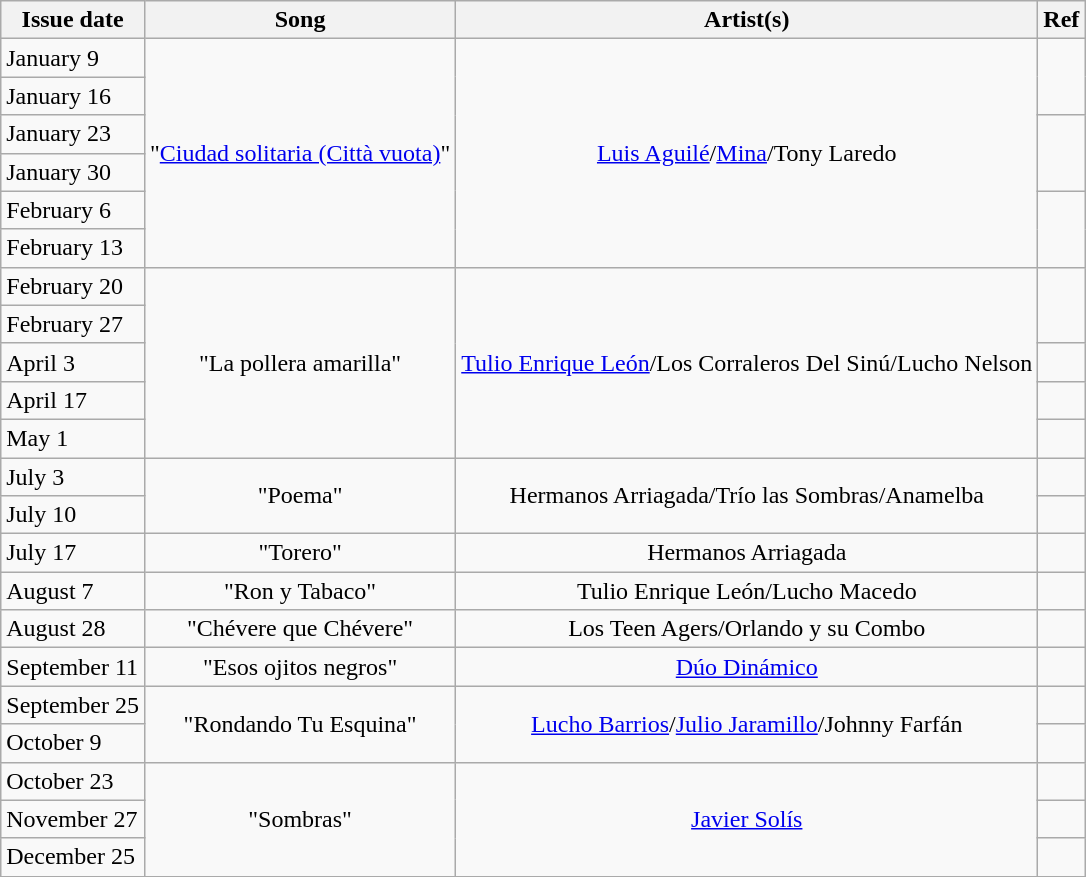<table class="wikitable">
<tr>
<th>Issue date</th>
<th>Song</th>
<th>Artist(s)</th>
<th>Ref</th>
</tr>
<tr>
<td>January 9</td>
<td align="center" rowspan="6">"<a href='#'>Ciudad solitaria (Città vuota)</a>"</td>
<td align="center" rowspan="6"><a href='#'>Luis Aguilé</a>/<a href='#'>Mina</a>/Tony Laredo</td>
<td align="center" rowspan="2"></td>
</tr>
<tr>
<td>January 16</td>
</tr>
<tr>
<td>January 23</td>
<td align="center" rowspan="2"></td>
</tr>
<tr>
<td>January 30</td>
</tr>
<tr>
<td>February 6</td>
<td align="center" rowspan="2"></td>
</tr>
<tr>
<td>February 13</td>
</tr>
<tr>
<td>February 20</td>
<td align="center" rowspan="5">"La pollera amarilla"</td>
<td align="center" rowspan="5"><a href='#'>Tulio Enrique León</a>/Los Corraleros Del Sinú/Lucho Nelson</td>
<td align="center" rowspan="2"></td>
</tr>
<tr>
<td>February 27</td>
</tr>
<tr>
<td>April 3</td>
<td></td>
</tr>
<tr>
<td>April 17</td>
<td></td>
</tr>
<tr>
<td>May 1</td>
<td></td>
</tr>
<tr>
<td>July 3</td>
<td align="center" rowspan="2">"Poema"</td>
<td align="center" rowspan="2">Hermanos Arriagada/Trío las Sombras/Anamelba</td>
<td></td>
</tr>
<tr>
<td>July 10</td>
<td></td>
</tr>
<tr>
<td>July 17</td>
<td align="center" rowspan="1">"Torero"</td>
<td align="center" rowspan="1">Hermanos Arriagada</td>
<td></td>
</tr>
<tr>
<td>August 7</td>
<td align="center" rowspan="1">"Ron y Tabaco"</td>
<td align="center" rowspan="1">Tulio Enrique León/Lucho Macedo</td>
<td></td>
</tr>
<tr>
<td>August 28</td>
<td align="center" rowspan="1">"Chévere que Chévere"</td>
<td align="center" rowspan="1">Los Teen Agers/Orlando y su Combo</td>
<td></td>
</tr>
<tr>
<td>September 11</td>
<td align="center" rowspan="1">"Esos ojitos negros"</td>
<td align="center" rowspan="1"><a href='#'>Dúo Dinámico</a></td>
<td></td>
</tr>
<tr>
<td>September 25</td>
<td align="center" rowspan="2">"Rondando Tu Esquina"</td>
<td align="center" rowspan="2"><a href='#'>Lucho Barrios</a>/<a href='#'>Julio Jaramillo</a>/Johnny Farfán</td>
<td></td>
</tr>
<tr>
<td>October 9</td>
<td></td>
</tr>
<tr>
<td>October 23</td>
<td align="center" rowspan="3">"Sombras"</td>
<td align="center" rowspan="3"><a href='#'>Javier Solís</a></td>
<td></td>
</tr>
<tr>
<td>November 27</td>
<td></td>
</tr>
<tr>
<td>December 25</td>
<td></td>
</tr>
<tr>
</tr>
</table>
